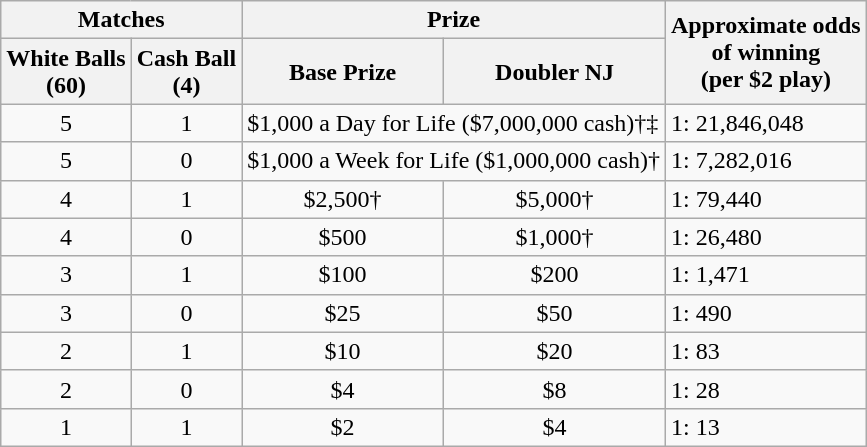<table cellspacing=4; class="wikitable">
<tr>
<th colspan=2>Matches</th>
<th colspan=2>Prize</th>
<th rowspan=2>Approximate odds<br>of winning<br>(per $2 play)</th>
</tr>
<tr>
<th>White Balls<br>(60)</th>
<th>Cash Ball<br>(4)</th>
<th>Base Prize</th>
<th>Doubler NJ</th>
</tr>
<tr>
<td style="text-align:center;">5</td>
<td style="text-align:center;">1</td>
<td colspan=2>$1,000 a Day for Life ($7,000,000 cash)†‡</td>
<td>1: 21,846,048</td>
</tr>
<tr>
<td style="text-align:center;">5</td>
<td style="text-align:center;">0</td>
<td colspan=2>$1,000 a Week for Life ($1,000,000 cash)†</td>
<td>1: 7,282,016</td>
</tr>
<tr>
<td style="text-align:center;">4</td>
<td style="text-align:center;">1</td>
<td style="text-align:center;">$2,500†</td>
<td style="text-align:center;">$5,000†</td>
<td>1: 79,440</td>
</tr>
<tr>
<td style="text-align:center;">4</td>
<td style="text-align:center;">0</td>
<td style="text-align:center;">$500</td>
<td style="text-align:center;">$1,000†</td>
<td>1: 26,480</td>
</tr>
<tr>
<td style="text-align:center;">3</td>
<td style="text-align:center;">1</td>
<td style="text-align:center;">$100</td>
<td style="text-align:center;">$200</td>
<td>1: 1,471</td>
</tr>
<tr>
<td style="text-align:center;">3</td>
<td style="text-align:center;">0</td>
<td style="text-align:center;">$25</td>
<td style="text-align:center;">$50</td>
<td>1: 490</td>
</tr>
<tr>
<td style="text-align:center;">2</td>
<td style="text-align:center;">1</td>
<td style="text-align:center;">$10</td>
<td style="text-align:center;">$20</td>
<td>1: 83</td>
</tr>
<tr>
<td style="text-align:center;">2</td>
<td style="text-align:center;">0</td>
<td style="text-align:center;">$4</td>
<td style="text-align:center;">$8</td>
<td>1: 28</td>
</tr>
<tr>
<td style="text-align:center;">1</td>
<td style="text-align:center;">1</td>
<td style="text-align:center;">$2</td>
<td style="text-align:center;">$4</td>
<td>1: 13</td>
</tr>
</table>
